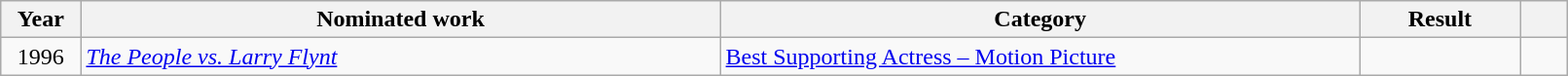<table class="wikitable" style="width: 85%;">
<tr>
<th width=5%>Year</th>
<th style="width:40%;">Nominated work</th>
<th style="width:40%;">Category</th>
<th style="width:10%;">Result</th>
<th width=3%></th>
</tr>
<tr>
<td style="text-align:center;">1996</td>
<td style="text-align:left;"><em><a href='#'>The People vs. Larry Flynt</a></em></td>
<td><a href='#'>Best Supporting Actress – Motion Picture</a></td>
<td></td>
<td style="text-align:center;"></td>
</tr>
</table>
